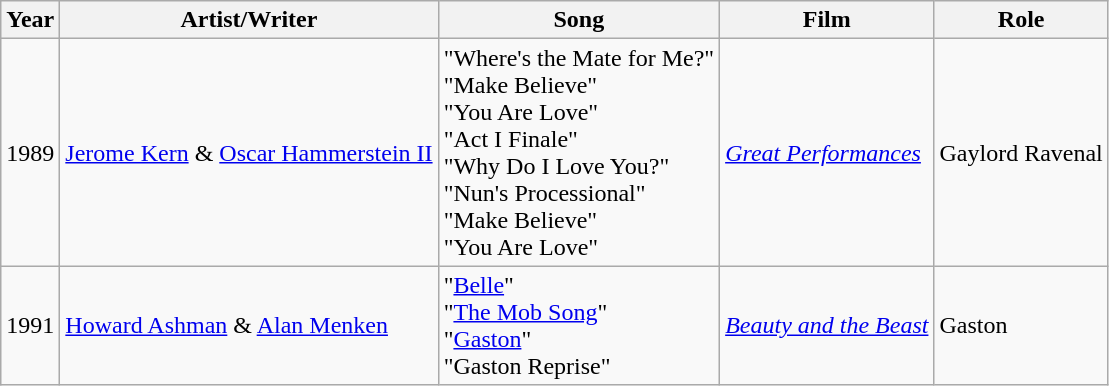<table class="wikitable">
<tr>
<th>Year</th>
<th>Artist/Writer</th>
<th>Song</th>
<th>Film</th>
<th>Role</th>
</tr>
<tr>
<td>1989</td>
<td><a href='#'>Jerome Kern</a> & <a href='#'>Oscar Hammerstein II</a></td>
<td>"Where's the Mate for Me?"<br>"Make Believe"<br>"You Are Love"<br>"Act I Finale"<br>"Why Do I Love You?"<br>"Nun's Processional"<br>"Make Believe"<br>"You Are Love"</td>
<td><em><a href='#'>Great Performances</a></em></td>
<td>Gaylord Ravenal</td>
</tr>
<tr>
<td>1991</td>
<td><a href='#'>Howard Ashman</a> & <a href='#'>Alan Menken</a></td>
<td>"<a href='#'>Belle</a>"<br>"<a href='#'>The Mob Song</a>"<br>"<a href='#'>Gaston</a>"<br>"Gaston Reprise"</td>
<td><em><a href='#'>Beauty and the Beast</a></em></td>
<td>Gaston</td>
</tr>
</table>
